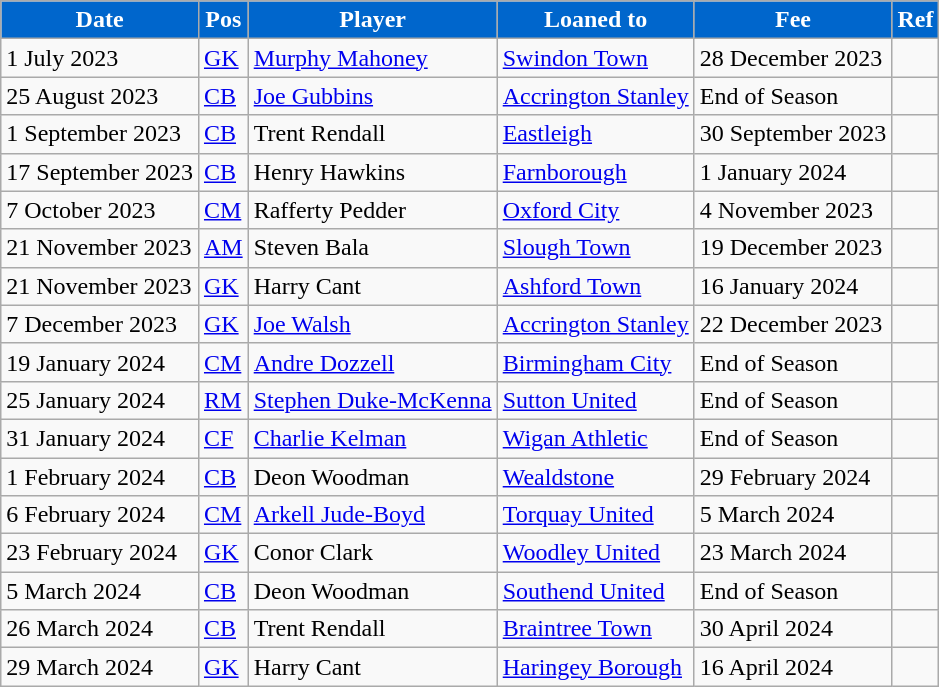<table class="wikitable plainrowheaders sortable">
<tr>
<th style="background:#0066cc; color:#ffffff">Date</th>
<th style="background:#0066cc; color:#ffffff">Pos</th>
<th style="background:#0066cc; color:#ffffff">Player</th>
<th style="background:#0066cc; color:#ffffff">Loaned to</th>
<th style="background:#0066cc; color:#ffffff">Fee</th>
<th style="background:#0066cc; color:#ffffff">Ref</th>
</tr>
<tr>
<td>1 July 2023</td>
<td><a href='#'>GK</a></td>
<td> <a href='#'>Murphy Mahoney</a></td>
<td> <a href='#'>Swindon Town</a></td>
<td>28 December 2023</td>
<td></td>
</tr>
<tr>
<td>25 August 2023</td>
<td><a href='#'>CB</a></td>
<td> <a href='#'>Joe Gubbins</a></td>
<td> <a href='#'>Accrington Stanley</a></td>
<td>End of Season</td>
<td></td>
</tr>
<tr>
<td>1 September 2023</td>
<td><a href='#'>CB</a></td>
<td> Trent Rendall</td>
<td> <a href='#'>Eastleigh</a></td>
<td>30 September 2023</td>
<td></td>
</tr>
<tr>
<td>17 September 2023</td>
<td><a href='#'>CB</a></td>
<td> Henry Hawkins</td>
<td> <a href='#'>Farnborough</a></td>
<td>1 January 2024</td>
<td></td>
</tr>
<tr>
<td>7 October 2023</td>
<td><a href='#'>CM</a></td>
<td> Rafferty Pedder</td>
<td> <a href='#'>Oxford City</a></td>
<td>4 November 2023</td>
<td></td>
</tr>
<tr>
<td>21 November 2023</td>
<td><a href='#'>AM</a></td>
<td> Steven Bala</td>
<td> <a href='#'>Slough Town</a></td>
<td>19 December 2023</td>
<td></td>
</tr>
<tr>
<td>21 November 2023</td>
<td><a href='#'>GK</a></td>
<td> Harry Cant</td>
<td> <a href='#'>Ashford Town</a></td>
<td>16 January 2024</td>
<td></td>
</tr>
<tr>
<td>7 December 2023</td>
<td><a href='#'>GK</a></td>
<td> <a href='#'>Joe Walsh</a></td>
<td> <a href='#'>Accrington Stanley</a></td>
<td>22 December 2023</td>
<td></td>
</tr>
<tr>
<td>19 January 2024</td>
<td><a href='#'>CM</a></td>
<td> <a href='#'>Andre Dozzell</a></td>
<td> <a href='#'>Birmingham City</a></td>
<td>End of Season</td>
<td></td>
</tr>
<tr>
<td>25 January 2024</td>
<td><a href='#'>RM</a></td>
<td> <a href='#'>Stephen Duke-McKenna</a></td>
<td> <a href='#'>Sutton United</a></td>
<td>End of Season</td>
<td></td>
</tr>
<tr>
<td>31 January 2024</td>
<td><a href='#'>CF</a></td>
<td> <a href='#'>Charlie Kelman</a></td>
<td> <a href='#'>Wigan Athletic</a></td>
<td>End of Season</td>
<td></td>
</tr>
<tr>
<td>1 February 2024</td>
<td><a href='#'>CB</a></td>
<td> Deon Woodman</td>
<td> <a href='#'>Wealdstone</a></td>
<td>29 February 2024</td>
<td></td>
</tr>
<tr>
<td>6 February 2024</td>
<td><a href='#'>CM</a></td>
<td> <a href='#'>Arkell Jude-Boyd</a></td>
<td> <a href='#'>Torquay United</a></td>
<td>5 March 2024</td>
<td></td>
</tr>
<tr>
<td>23 February 2024</td>
<td><a href='#'>GK</a></td>
<td> Conor Clark</td>
<td> <a href='#'>Woodley United</a></td>
<td>23 March 2024</td>
<td></td>
</tr>
<tr>
<td>5 March 2024</td>
<td><a href='#'>CB</a></td>
<td> Deon Woodman</td>
<td> <a href='#'>Southend United</a></td>
<td>End of Season</td>
<td></td>
</tr>
<tr>
<td>26 March 2024</td>
<td><a href='#'>CB</a></td>
<td> Trent Rendall</td>
<td> <a href='#'>Braintree Town</a></td>
<td>30 April 2024</td>
<td></td>
</tr>
<tr>
<td>29 March 2024</td>
<td><a href='#'>GK</a></td>
<td> Harry Cant</td>
<td> <a href='#'>Haringey Borough</a></td>
<td>16 April 2024</td>
<td></td>
</tr>
</table>
